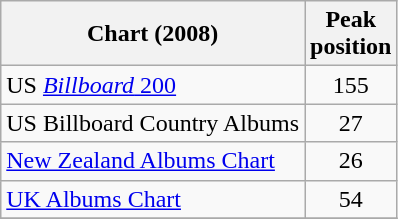<table class="wikitable sortable">
<tr>
<th>Chart (2008)</th>
<th>Peak<br>position</th>
</tr>
<tr>
<td>US <a href='#'><em>Billboard</em> 200</a></td>
<td align="center">155</td>
</tr>
<tr>
<td>US Billboard Country Albums</td>
<td align="center">27</td>
</tr>
<tr>
<td><a href='#'>New Zealand Albums Chart</a></td>
<td align="center">26</td>
</tr>
<tr>
<td><a href='#'>UK Albums Chart</a></td>
<td align="center">54</td>
</tr>
<tr>
</tr>
</table>
